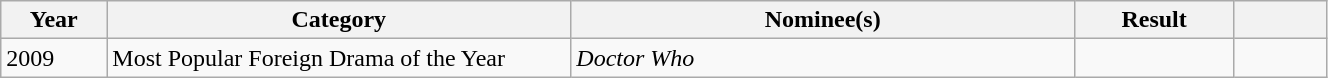<table class="wikitable" style="width:70%">
<tr>
<th style="width:8%">Year</th>
<th style="width:35%">Category</th>
<th style="width:38%">Nominee(s)</th>
<th style="width:12%">Result</th>
<th style="width:7%"></th>
</tr>
<tr>
<td>2009</td>
<td>Most Popular Foreign Drama of the Year</td>
<td><em>Doctor Who</em></td>
<td></td>
<td></td>
</tr>
</table>
